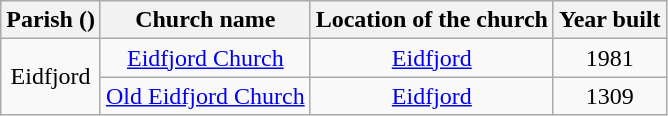<table class="wikitable" style="text-align:center">
<tr>
<th>Parish ()</th>
<th>Church name</th>
<th>Location of the church</th>
<th>Year built</th>
</tr>
<tr>
<td rowspan="2">Eidfjord</td>
<td><a href='#'>Eidfjord Church</a></td>
<td><a href='#'>Eidfjord</a></td>
<td>1981</td>
</tr>
<tr>
<td><a href='#'>Old Eidfjord Church</a></td>
<td><a href='#'>Eidfjord</a></td>
<td>1309</td>
</tr>
</table>
